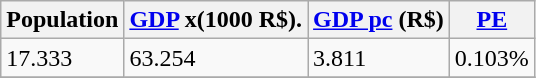<table class="wikitable" border="1">
<tr>
<th>Population </th>
<th><a href='#'>GDP</a> x(1000 R$).</th>
<th><a href='#'>GDP pc</a> (R$)</th>
<th><a href='#'>PE</a></th>
</tr>
<tr>
<td>17.333</td>
<td>63.254</td>
<td>3.811</td>
<td>0.103%</td>
</tr>
<tr>
</tr>
</table>
